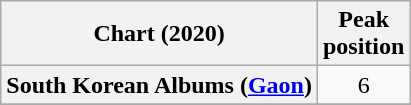<table class="wikitable sortable plainrowheaders" style="text-align:center">
<tr>
<th scope="col">Chart (2020)</th>
<th scope="col">Peak<br>position</th>
</tr>
<tr>
<th scope="row">South Korean Albums (<a href='#'>Gaon</a>)</th>
<td>6</td>
</tr>
<tr>
</tr>
</table>
